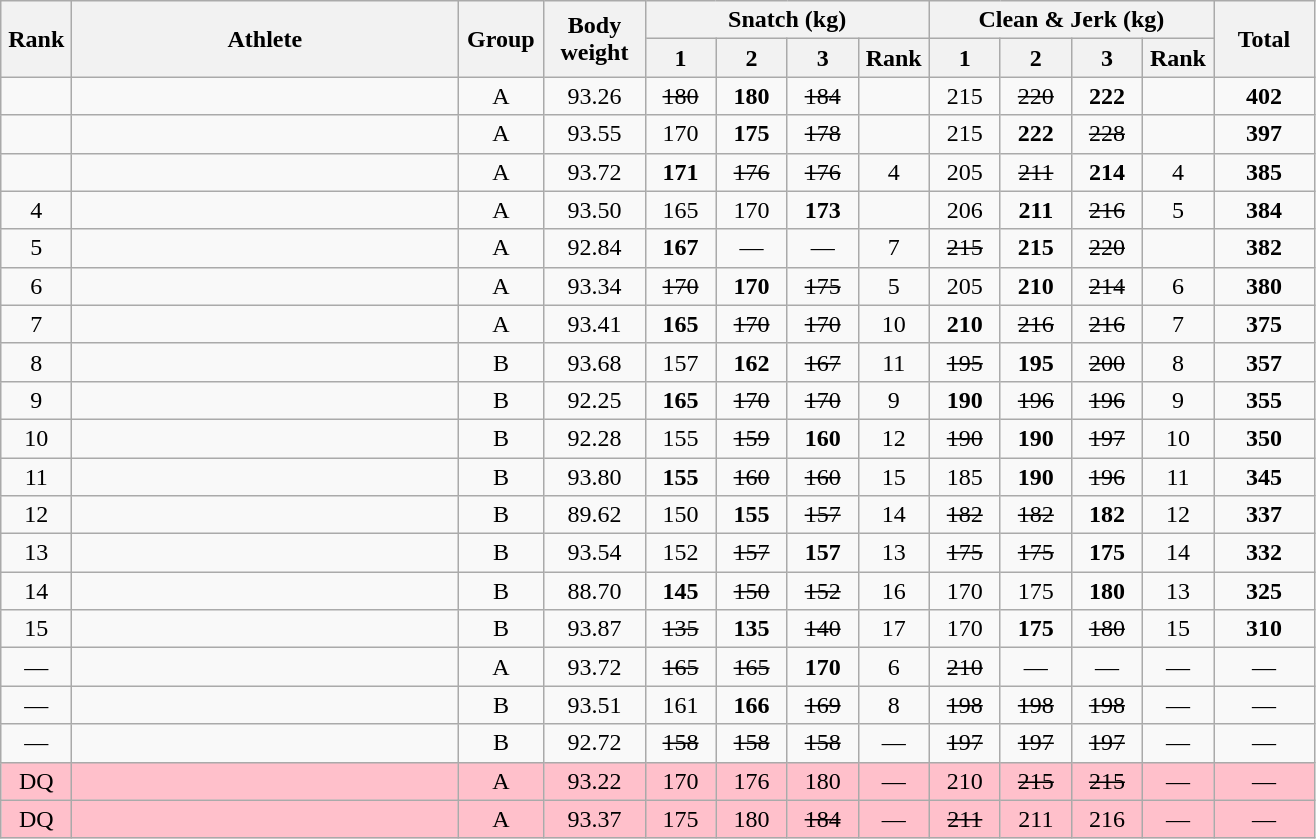<table class = "wikitable" style="text-align:center;">
<tr>
<th rowspan=2 width=40>Rank</th>
<th rowspan=2 width=250>Athlete</th>
<th rowspan=2 width=50>Group</th>
<th rowspan=2 width=60>Body weight</th>
<th colspan=4>Snatch (kg)</th>
<th colspan=4>Clean & Jerk (kg)</th>
<th rowspan=2 width=60>Total</th>
</tr>
<tr>
<th width=40>1</th>
<th width=40>2</th>
<th width=40>3</th>
<th width=40>Rank</th>
<th width=40>1</th>
<th width=40>2</th>
<th width=40>3</th>
<th width=40>Rank</th>
</tr>
<tr>
<td></td>
<td align=left></td>
<td>A</td>
<td>93.26</td>
<td><s>180</s></td>
<td><strong>180</strong></td>
<td><s>184</s></td>
<td></td>
<td>215</td>
<td><s>220</s></td>
<td><strong>222</strong></td>
<td></td>
<td><strong>402</strong></td>
</tr>
<tr>
<td></td>
<td align=left></td>
<td>A</td>
<td>93.55</td>
<td>170</td>
<td><strong>175</strong></td>
<td><s>178</s></td>
<td></td>
<td>215</td>
<td><strong>222</strong></td>
<td><s>228</s></td>
<td></td>
<td><strong>397</strong></td>
</tr>
<tr>
<td></td>
<td align=left></td>
<td>A</td>
<td>93.72</td>
<td><strong>171</strong></td>
<td><s>176</s></td>
<td><s>176</s></td>
<td>4</td>
<td>205</td>
<td><s>211</s></td>
<td><strong>214</strong></td>
<td>4</td>
<td><strong>385</strong></td>
</tr>
<tr>
<td>4</td>
<td align=left></td>
<td>A</td>
<td>93.50</td>
<td>165</td>
<td>170</td>
<td><strong>173</strong></td>
<td></td>
<td>206</td>
<td><strong>211</strong></td>
<td><s>216</s></td>
<td>5</td>
<td><strong>384</strong></td>
</tr>
<tr>
<td>5</td>
<td align=left></td>
<td>A</td>
<td>92.84</td>
<td><strong>167</strong></td>
<td>—</td>
<td>—</td>
<td>7</td>
<td><s>215</s></td>
<td><strong>215</strong></td>
<td><s>220</s></td>
<td></td>
<td><strong>382</strong></td>
</tr>
<tr>
<td>6</td>
<td align=left></td>
<td>A</td>
<td>93.34</td>
<td><s>170</s></td>
<td><strong>170</strong></td>
<td><s>175</s></td>
<td>5</td>
<td>205</td>
<td><strong>210</strong></td>
<td><s>214</s></td>
<td>6</td>
<td><strong>380</strong></td>
</tr>
<tr>
<td>7</td>
<td align=left></td>
<td>A</td>
<td>93.41</td>
<td><strong>165</strong></td>
<td><s>170</s></td>
<td><s>170</s></td>
<td>10</td>
<td><strong>210</strong></td>
<td><s>216</s></td>
<td><s>216</s></td>
<td>7</td>
<td><strong>375</strong></td>
</tr>
<tr>
<td>8</td>
<td align=left></td>
<td>B</td>
<td>93.68</td>
<td>157</td>
<td><strong>162</strong></td>
<td><s>167</s></td>
<td>11</td>
<td><s>195</s></td>
<td><strong>195</strong></td>
<td><s>200</s></td>
<td>8</td>
<td><strong>357</strong></td>
</tr>
<tr>
<td>9</td>
<td align=left></td>
<td>B</td>
<td>92.25</td>
<td><strong>165</strong></td>
<td><s>170</s></td>
<td><s>170</s></td>
<td>9</td>
<td><strong>190</strong></td>
<td><s>196</s></td>
<td><s>196</s></td>
<td>9</td>
<td><strong>355</strong></td>
</tr>
<tr>
<td>10</td>
<td align=left></td>
<td>B</td>
<td>92.28</td>
<td>155</td>
<td><s>159</s></td>
<td><strong>160</strong></td>
<td>12</td>
<td><s>190</s></td>
<td><strong>190</strong></td>
<td><s>197</s></td>
<td>10</td>
<td><strong>350</strong></td>
</tr>
<tr>
<td>11</td>
<td align=left></td>
<td>B</td>
<td>93.80</td>
<td><strong>155</strong></td>
<td><s>160</s></td>
<td><s>160</s></td>
<td>15</td>
<td>185</td>
<td><strong>190</strong></td>
<td><s>196</s></td>
<td>11</td>
<td><strong>345</strong></td>
</tr>
<tr>
<td>12</td>
<td align=left></td>
<td>B</td>
<td>89.62</td>
<td>150</td>
<td><strong>155</strong></td>
<td><s>157</s></td>
<td>14</td>
<td><s>182</s></td>
<td><s>182</s></td>
<td><strong>182</strong></td>
<td>12</td>
<td><strong>337</strong></td>
</tr>
<tr>
<td>13</td>
<td align=left></td>
<td>B</td>
<td>93.54</td>
<td>152</td>
<td><s>157</s></td>
<td><strong>157</strong></td>
<td>13</td>
<td><s>175</s></td>
<td><s>175</s></td>
<td><strong>175</strong></td>
<td>14</td>
<td><strong>332</strong></td>
</tr>
<tr>
<td>14</td>
<td align=left></td>
<td>B</td>
<td>88.70</td>
<td><strong>145</strong></td>
<td><s>150</s></td>
<td><s>152</s></td>
<td>16</td>
<td>170</td>
<td>175</td>
<td><strong>180</strong></td>
<td>13</td>
<td><strong>325</strong></td>
</tr>
<tr>
<td>15</td>
<td align=left></td>
<td>B</td>
<td>93.87</td>
<td><s>135</s></td>
<td><strong>135</strong></td>
<td><s>140</s></td>
<td>17</td>
<td>170</td>
<td><strong>175</strong></td>
<td><s>180</s></td>
<td>15</td>
<td><strong>310</strong></td>
</tr>
<tr>
<td>—</td>
<td align=left></td>
<td>A</td>
<td>93.72</td>
<td><s>165</s></td>
<td><s>165</s></td>
<td><strong>170</strong></td>
<td>6</td>
<td><s>210</s></td>
<td>—</td>
<td>—</td>
<td>—</td>
<td>—</td>
</tr>
<tr>
<td>—</td>
<td align=left></td>
<td>B</td>
<td>93.51</td>
<td>161</td>
<td><strong>166</strong></td>
<td><s>169</s></td>
<td>8</td>
<td><s>198</s></td>
<td><s>198</s></td>
<td><s>198</s></td>
<td>—</td>
<td>—</td>
</tr>
<tr>
<td>—</td>
<td align=left></td>
<td>B</td>
<td>92.72</td>
<td><s>158</s></td>
<td><s>158</s></td>
<td><s>158</s></td>
<td>—</td>
<td><s>197</s></td>
<td><s>197</s></td>
<td><s>197</s></td>
<td>—</td>
<td>—</td>
</tr>
<tr bgcolor=pink>
<td>DQ</td>
<td align=left></td>
<td>A</td>
<td>93.22</td>
<td>170</td>
<td>176</td>
<td>180</td>
<td>—</td>
<td>210</td>
<td><s>215</s></td>
<td><s>215</s></td>
<td>—</td>
<td>—</td>
</tr>
<tr bgcolor=pink>
<td>DQ</td>
<td align=left></td>
<td>A</td>
<td>93.37</td>
<td>175</td>
<td>180</td>
<td><s>184</s></td>
<td>—</td>
<td><s>211</s></td>
<td>211</td>
<td>216</td>
<td>—</td>
<td>—</td>
</tr>
</table>
